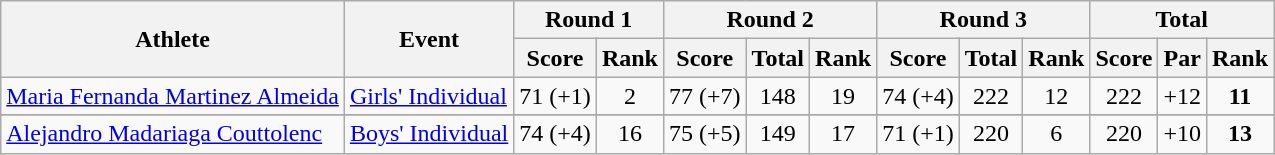<table class="wikitable">
<tr>
<th rowspan="2">Athlete</th>
<th rowspan="2">Event</th>
<th colspan="2">Round 1</th>
<th colspan="3">Round 2</th>
<th colspan="3">Round 3</th>
<th colspan="3">Total</th>
</tr>
<tr>
<th>Score</th>
<th>Rank</th>
<th>Score</th>
<th>Total</th>
<th>Rank</th>
<th>Score</th>
<th>Total</th>
<th>Rank</th>
<th>Score</th>
<th>Par</th>
<th>Rank</th>
</tr>
<tr align="center">
<td align="left"><a href='#'>Maria Fernanda Martinez Almeida</a></td>
<td align="left"><a href='#'>Girls' Individual</a></td>
<td>71 (+1)</td>
<td>2</td>
<td>77 (+7)</td>
<td>148</td>
<td>19</td>
<td>74 (+4)</td>
<td>222</td>
<td>12</td>
<td>222</td>
<td>+12</td>
<td><strong>11</strong></td>
</tr>
<tr>
</tr>
<tr align="center">
<td align="left"><a href='#'>Alejandro Madariaga Couttolenc</a></td>
<td align="left"><a href='#'>Boys' Individual</a></td>
<td>74 (+4)</td>
<td>16</td>
<td>75 (+5)</td>
<td>149</td>
<td>17</td>
<td>71 (+1)</td>
<td>220</td>
<td>6</td>
<td>220</td>
<td>+10</td>
<td><strong>13</strong></td>
</tr>
</table>
